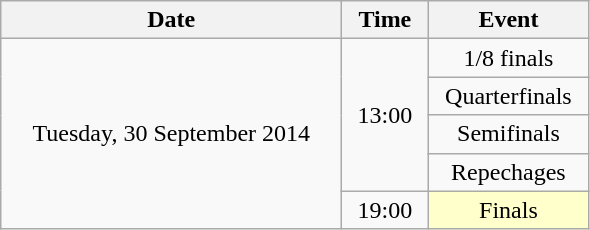<table class = "wikitable" style="text-align:center;">
<tr>
<th width=220>Date</th>
<th width=50>Time</th>
<th width=100>Event</th>
</tr>
<tr>
<td rowspan=5>Tuesday, 30 September 2014</td>
<td rowspan=4>13:00</td>
<td>1/8 finals</td>
</tr>
<tr>
<td>Quarterfinals</td>
</tr>
<tr>
<td>Semifinals</td>
</tr>
<tr>
<td>Repechages</td>
</tr>
<tr>
<td>19:00</td>
<td bgcolor=ffffcc>Finals</td>
</tr>
</table>
